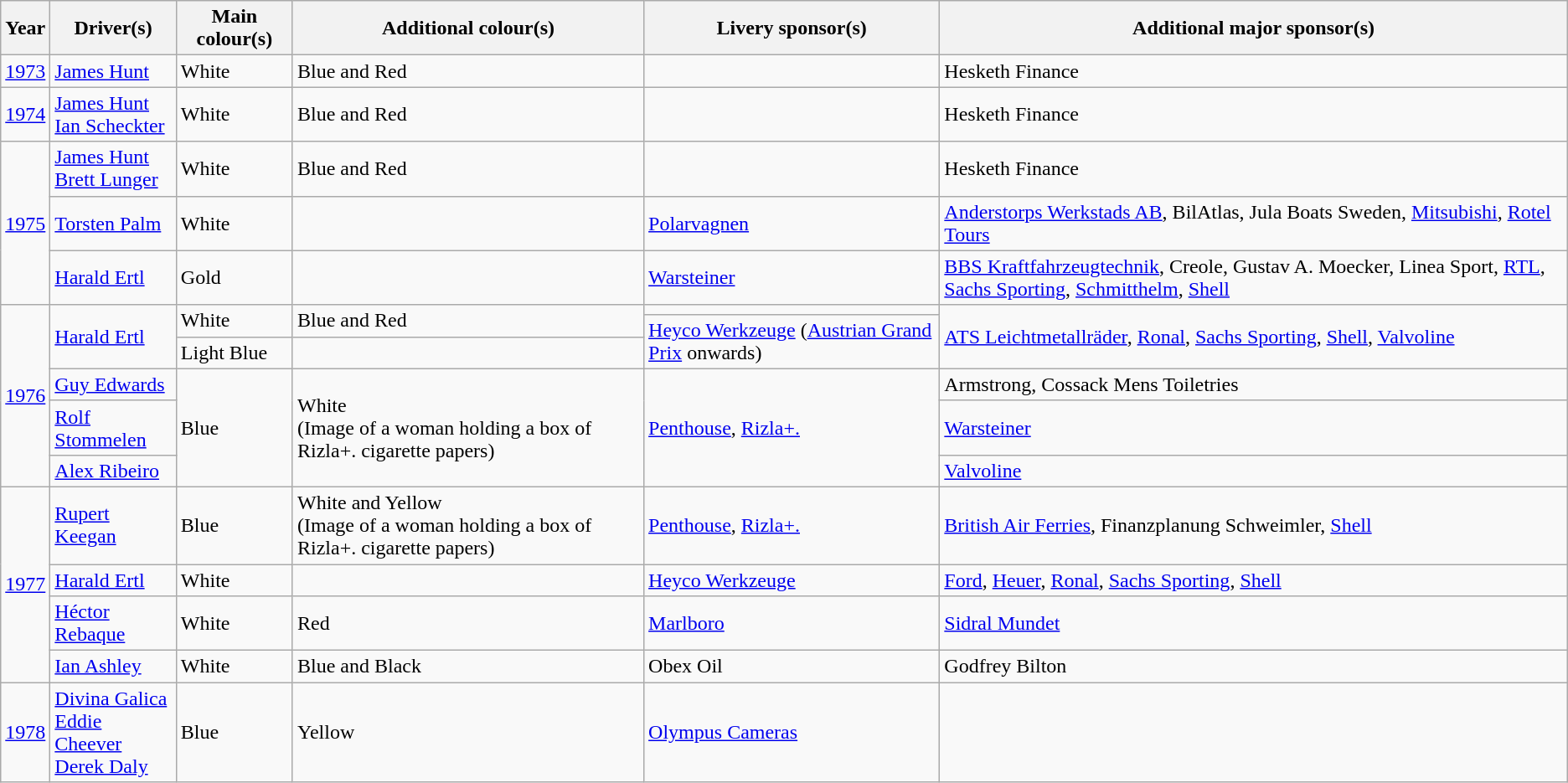<table class="wikitable">
<tr>
<th>Year</th>
<th>Driver(s)</th>
<th>Main colour(s)</th>
<th>Additional colour(s)</th>
<th>Livery sponsor(s)</th>
<th>Additional major sponsor(s)</th>
</tr>
<tr>
<td><a href='#'>1973</a></td>
<td><a href='#'>James Hunt</a></td>
<td>White</td>
<td>Blue and Red</td>
<td></td>
<td>Hesketh Finance</td>
</tr>
<tr>
<td><a href='#'>1974</a></td>
<td><a href='#'>James Hunt</a><br><a href='#'>Ian Scheckter</a></td>
<td>White</td>
<td>Blue and Red</td>
<td></td>
<td>Hesketh Finance</td>
</tr>
<tr>
<td rowspan="3"><a href='#'>1975</a></td>
<td><a href='#'>James Hunt</a><br><a href='#'>Brett Lunger</a></td>
<td>White</td>
<td>Blue and Red</td>
<td></td>
<td>Hesketh Finance</td>
</tr>
<tr>
<td><a href='#'>Torsten Palm</a></td>
<td>White</td>
<td></td>
<td><a href='#'>Polarvagnen</a></td>
<td><a href='#'>Anderstorps Werkstads AB</a>, BilAtlas, Jula Boats Sweden, <a href='#'>Mitsubishi</a>, <a href='#'>Rotel Tours</a></td>
</tr>
<tr>
<td><a href='#'>Harald Ertl</a></td>
<td>Gold</td>
<td></td>
<td><a href='#'>Warsteiner</a></td>
<td><a href='#'>BBS Kraftfahrzeugtechnik</a>, Creole, Gustav A. Moecker, Linea Sport, <a href='#'>RTL</a>, <a href='#'>Sachs Sporting</a>, <a href='#'>Schmitthelm</a>, <a href='#'>Shell</a></td>
</tr>
<tr>
<td rowspan="6"><a href='#'>1976</a></td>
<td rowspan="3"><a href='#'>Harald Ertl</a></td>
<td rowspan="2">White</td>
<td rowspan="2">Blue and Red</td>
<td></td>
<td rowspan="3"><a href='#'>ATS Leichtmetallräder</a>, <a href='#'>Ronal</a>, <a href='#'>Sachs Sporting</a>, <a href='#'>Shell</a>, <a href='#'>Valvoline</a></td>
</tr>
<tr>
<td rowspan="2"><a href='#'>Heyco Werkzeuge</a> (<a href='#'>Austrian Grand Prix</a> onwards)</td>
</tr>
<tr>
<td>Light Blue</td>
<td></td>
</tr>
<tr>
<td><a href='#'>Guy Edwards</a></td>
<td rowspan="3">Blue</td>
<td rowspan="3">White<br>(Image of a woman holding a box of Rizla+. cigarette papers)</td>
<td rowspan="3"><a href='#'>Penthouse</a>, <a href='#'>Rizla+.</a></td>
<td>Armstrong, Cossack Mens Toiletries</td>
</tr>
<tr>
<td><a href='#'>Rolf Stommelen</a></td>
<td><a href='#'>Warsteiner</a></td>
</tr>
<tr>
<td><a href='#'>Alex Ribeiro</a></td>
<td><a href='#'>Valvoline</a></td>
</tr>
<tr>
<td rowspan="4"><a href='#'>1977</a></td>
<td><a href='#'>Rupert Keegan</a></td>
<td>Blue</td>
<td>White and Yellow<br>(Image of a woman holding a box of Rizla+. cigarette papers)</td>
<td><a href='#'>Penthouse</a>, <a href='#'>Rizla+.</a></td>
<td><a href='#'>British Air Ferries</a>, Finanzplanung Schweimler, <a href='#'>Shell</a></td>
</tr>
<tr>
<td><a href='#'>Harald Ertl</a></td>
<td>White</td>
<td></td>
<td><a href='#'>Heyco Werkzeuge</a></td>
<td><a href='#'>Ford</a>, <a href='#'>Heuer</a>, <a href='#'>Ronal</a>, <a href='#'>Sachs Sporting</a>, <a href='#'>Shell</a></td>
</tr>
<tr>
<td><a href='#'>Héctor Rebaque</a></td>
<td>White</td>
<td>Red</td>
<td><a href='#'>Marlboro</a></td>
<td><a href='#'>Sidral Mundet</a></td>
</tr>
<tr>
<td><a href='#'>Ian Ashley</a></td>
<td>White</td>
<td>Blue and Black</td>
<td>Obex Oil</td>
<td>Godfrey Bilton</td>
</tr>
<tr>
<td><a href='#'>1978</a></td>
<td><a href='#'>Divina Galica</a><br><a href='#'>Eddie Cheever</a><br><a href='#'>Derek Daly</a></td>
<td>Blue</td>
<td>Yellow</td>
<td><a href='#'>Olympus Cameras</a></td>
<td></td>
</tr>
</table>
